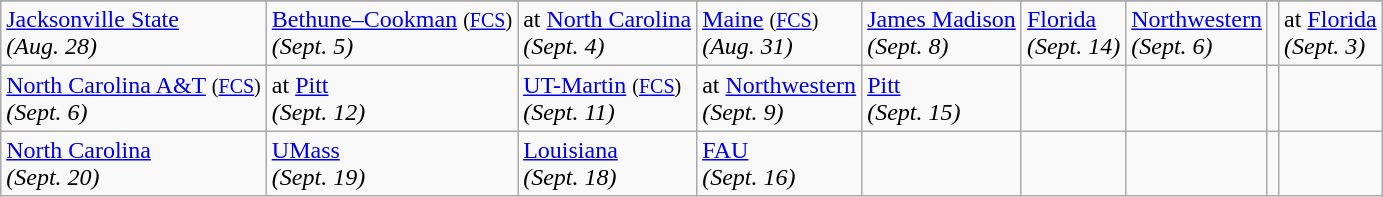<table class="wikitable">
<tr>
</tr>
<tr>
<td><a href='#'>Jacksonville State</a><br><em>(Aug. 28)</em></td>
<td><a href='#'>Bethune–Cookman</a> <small>(<a href='#'>FCS</a>)</small><br><em>(Sept. 5)</em></td>
<td>at <a href='#'>North Carolina</a><br><em>(Sept. 4)</em></td>
<td><a href='#'>Maine</a> <small>(<a href='#'>FCS</a>)</small><br><em>(Aug. 31)</em></td>
<td><a href='#'>James Madison</a><br><em>(Sept. 8)</em></td>
<td><a href='#'>Florida</a><br><em>(Sept. 14)</em></td>
<td><a href='#'>Northwestern</a><br><em>(Sept. 6)</em></td>
<td></td>
<td>at <a href='#'>Florida</a><br><em>(Sept. 3)</em></td>
</tr>
<tr>
<td><a href='#'>North Carolina A&T</a> <small>(<a href='#'>FCS</a>)</small><br><em>(Sept. 6)</em></td>
<td>at <a href='#'>Pitt</a><br><em>(Sept. 12)</em></td>
<td><a href='#'>UT-Martin</a> <small>(<a href='#'>FCS</a>)</small><br><em>(Sept. 11)</em></td>
<td>at <a href='#'>Northwestern</a><br><em>(Sept. 9)</em></td>
<td><a href='#'>Pitt</a><br><em>(Sept. 15)</em></td>
<td></td>
<td></td>
<td></td>
<td></td>
</tr>
<tr>
<td><a href='#'>North Carolina</a><br><em>(Sept. 20)</em></td>
<td><a href='#'>UMass</a><br><em>(Sept. 19)</em></td>
<td><a href='#'>Louisiana</a><br><em>(Sept. 18)</em></td>
<td><a href='#'>FAU</a><br><em>(Sept. 16)</em></td>
<td></td>
<td></td>
<td></td>
<td></td>
<td></td>
</tr>
</table>
